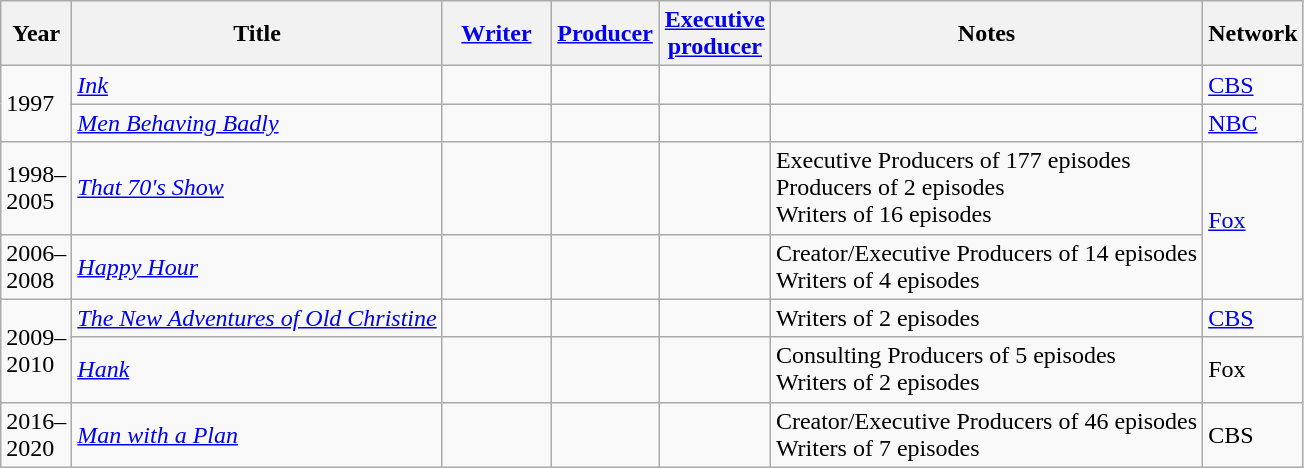<table class="wikitable">
<tr>
<th ! width="33">Year</th>
<th>Title</th>
<th width=65><a href='#'>Writer</a></th>
<th width=65><a href='#'>Producer</a></th>
<th width=65><a href='#'>Executive producer</a></th>
<th>Notes</th>
<th>Network</th>
</tr>
<tr>
<td rowspan="2">1997</td>
<td><em><a href='#'>Ink</a></em></td>
<td></td>
<td></td>
<td></td>
<td></td>
<td><a href='#'>CBS</a></td>
</tr>
<tr>
<td><em><a href='#'>Men Behaving Badly</a></em></td>
<td></td>
<td></td>
<td></td>
<td></td>
<td><a href='#'>NBC</a></td>
</tr>
<tr>
<td>1998–2005</td>
<td><em><a href='#'>That 70's Show</a></em></td>
<td></td>
<td></td>
<td></td>
<td>Executive Producers of 177 episodes <br> Producers of 2 episodes <br> Writers of 16 episodes</td>
<td rowspan=2><a href='#'>Fox</a></td>
</tr>
<tr>
<td>2006–2008</td>
<td><em><a href='#'>Happy Hour</a></em></td>
<td></td>
<td></td>
<td></td>
<td>Creator/Executive Producers of 14 episodes <br> Writers of 4 episodes</td>
</tr>
<tr>
<td rowspan="2">2009–2010</td>
<td><em><a href='#'>The New Adventures of Old Christine</a></em></td>
<td></td>
<td></td>
<td></td>
<td>Writers of 2 episodes</td>
<td><a href='#'>CBS</a></td>
</tr>
<tr>
<td><em><a href='#'>Hank</a></em></td>
<td></td>
<td></td>
<td></td>
<td>Consulting Producers of 5 episodes <br> Writers of 2 episodes</td>
<td>Fox</td>
</tr>
<tr>
<td>2016–2020</td>
<td><em><a href='#'>Man with a Plan</a></em></td>
<td></td>
<td></td>
<td></td>
<td>Creator/Executive Producers of 46 episodes <br> Writers of 7 episodes</td>
<td>CBS</td>
</tr>
</table>
